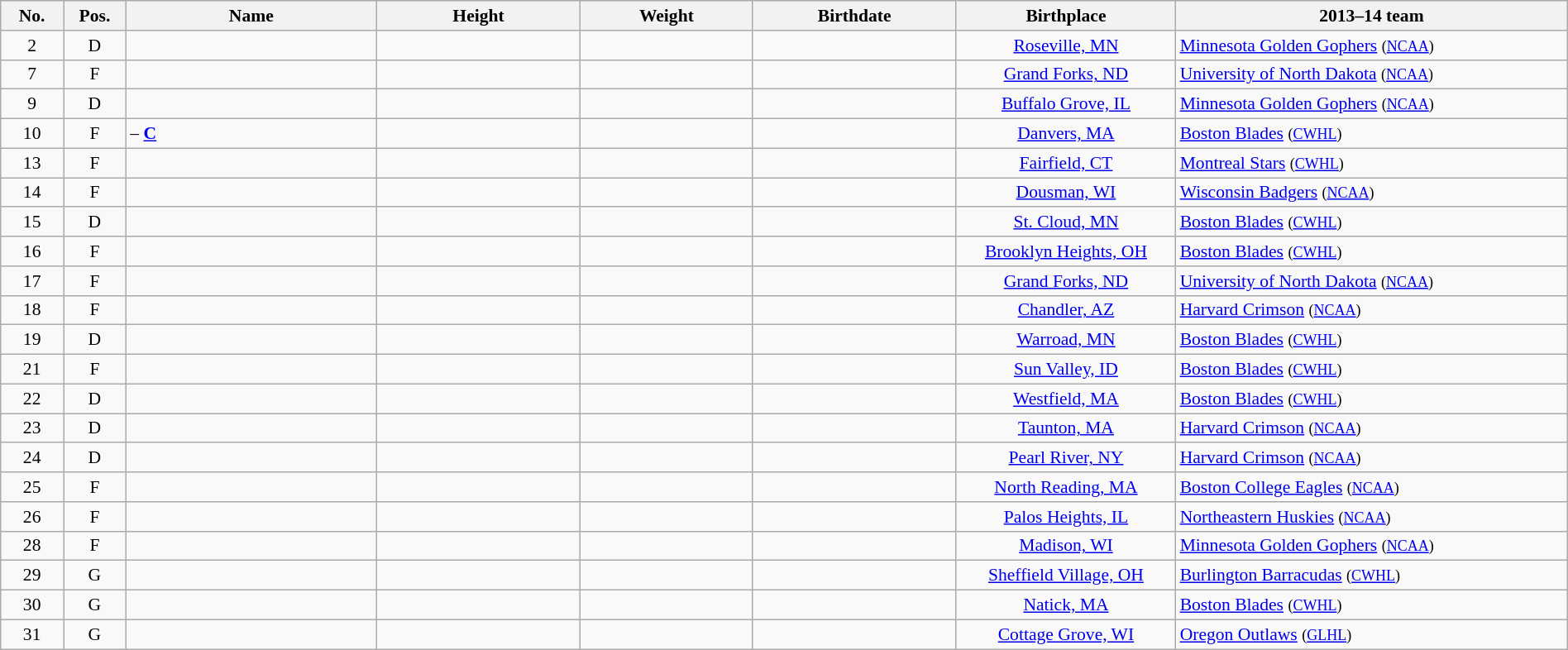<table width="100%" class="wikitable sortable" style="font-size: 90%; text-align: center;">
<tr>
<th style="width:  4%;">No.</th>
<th style="width:  4%;">Pos.</th>
<th style="width: 16%;">Name</th>
<th style="width: 13%;">Height</th>
<th style="width: 11%;">Weight</th>
<th style="width: 13%;">Birthdate</th>
<th style="width: 14%;">Birthplace</th>
<th style="width: 25%;">2013–14 team</th>
</tr>
<tr>
<td>2</td>
<td>D</td>
<td style="text-align:left;"></td>
<td></td>
<td></td>
<td style="text-align:right;"></td>
<td><a href='#'>Roseville, MN</a></td>
<td style="text-align:left;"> <a href='#'>Minnesota Golden Gophers</a> <small>(<a href='#'>NCAA</a>)</small></td>
</tr>
<tr>
<td>7</td>
<td>F</td>
<td style="text-align:left;"></td>
<td></td>
<td></td>
<td style="text-align:right;"></td>
<td><a href='#'>Grand Forks, ND</a></td>
<td style="text-align:left;"> <a href='#'>University of North Dakota</a> <small>(<a href='#'>NCAA</a>)</small></td>
</tr>
<tr>
<td>9</td>
<td>D</td>
<td style="text-align:left;"></td>
<td></td>
<td></td>
<td style="text-align:right;"></td>
<td><a href='#'>Buffalo Grove, IL</a></td>
<td style="text-align:left;"> <a href='#'>Minnesota Golden Gophers</a> <small>(<a href='#'>NCAA</a>)</small></td>
</tr>
<tr>
<td>10</td>
<td>F</td>
<td style="text-align:left;"> – <strong><a href='#'>C</a></strong></td>
<td></td>
<td></td>
<td style="text-align:right;"></td>
<td><a href='#'>Danvers, MA</a></td>
<td style="text-align:left;"> <a href='#'>Boston Blades</a> <small>(<a href='#'>CWHL</a>)</small></td>
</tr>
<tr>
<td>13</td>
<td>F</td>
<td style="text-align:left;"></td>
<td></td>
<td></td>
<td style="text-align:right;"></td>
<td><a href='#'>Fairfield, CT</a></td>
<td style="text-align:left;"> <a href='#'>Montreal Stars</a> <small>(<a href='#'>CWHL</a>)</small></td>
</tr>
<tr>
<td>14</td>
<td>F</td>
<td style="text-align:left;"></td>
<td></td>
<td></td>
<td style="text-align:right;"></td>
<td><a href='#'>Dousman, WI</a></td>
<td style="text-align:left;"> <a href='#'>Wisconsin Badgers</a> <small>(<a href='#'>NCAA</a>)</small></td>
</tr>
<tr>
<td>15</td>
<td>D</td>
<td style="text-align:left;"></td>
<td></td>
<td></td>
<td style="text-align:right;"></td>
<td><a href='#'>St. Cloud, MN</a></td>
<td style="text-align:left;"> <a href='#'>Boston Blades</a> <small>(<a href='#'>CWHL</a>)</small></td>
</tr>
<tr>
<td>16</td>
<td>F</td>
<td style="text-align:left;"></td>
<td></td>
<td></td>
<td style="text-align:right;"></td>
<td><a href='#'>Brooklyn Heights, OH</a></td>
<td style="text-align:left;"> <a href='#'>Boston Blades</a> <small>(<a href='#'>CWHL</a>)</small></td>
</tr>
<tr>
<td>17</td>
<td>F</td>
<td style="text-align:left;"></td>
<td></td>
<td></td>
<td style="text-align:right;"></td>
<td><a href='#'>Grand Forks, ND</a></td>
<td style="text-align:left;"> <a href='#'>University of North Dakota</a> <small>(<a href='#'>NCAA</a>)</small></td>
</tr>
<tr>
<td>18</td>
<td>F</td>
<td style="text-align:left;"></td>
<td></td>
<td></td>
<td style="text-align:right;"></td>
<td><a href='#'>Chandler, AZ</a></td>
<td style="text-align:left;"> <a href='#'>Harvard Crimson</a> <small>(<a href='#'>NCAA</a>)</small></td>
</tr>
<tr>
<td>19</td>
<td>D</td>
<td style="text-align:left;"></td>
<td></td>
<td></td>
<td style="text-align:right;"></td>
<td><a href='#'>Warroad, MN</a></td>
<td style="text-align:left;"> <a href='#'>Boston Blades</a> <small>(<a href='#'>CWHL</a>)</small></td>
</tr>
<tr>
<td>21</td>
<td>F</td>
<td style="text-align:left;"></td>
<td></td>
<td></td>
<td style="text-align:right;"></td>
<td><a href='#'>Sun Valley, ID</a></td>
<td style="text-align:left;"> <a href='#'>Boston Blades</a> <small>(<a href='#'>CWHL</a>)</small></td>
</tr>
<tr>
<td>22</td>
<td>D</td>
<td style="text-align:left;"></td>
<td></td>
<td></td>
<td style="text-align:right;"></td>
<td><a href='#'>Westfield, MA</a></td>
<td style="text-align:left;"> <a href='#'>Boston Blades</a> <small>(<a href='#'>CWHL</a>)</small></td>
</tr>
<tr>
<td>23</td>
<td>D</td>
<td style="text-align:left;"></td>
<td></td>
<td></td>
<td style="text-align:right;"></td>
<td><a href='#'>Taunton, MA</a></td>
<td style="text-align:left;"> <a href='#'>Harvard Crimson</a> <small>(<a href='#'>NCAA</a>)</small></td>
</tr>
<tr>
<td>24</td>
<td>D</td>
<td style="text-align:left;"></td>
<td></td>
<td></td>
<td style="text-align:right;"></td>
<td><a href='#'>Pearl River, NY</a></td>
<td style="text-align:left;"> <a href='#'>Harvard Crimson</a> <small>(<a href='#'>NCAA</a>)</small></td>
</tr>
<tr>
<td>25</td>
<td>F</td>
<td style="text-align:left;"></td>
<td></td>
<td></td>
<td style="text-align:right;"></td>
<td><a href='#'>North Reading, MA</a></td>
<td style="text-align:left;"> <a href='#'>Boston College Eagles</a> <small>(<a href='#'>NCAA</a>)</small></td>
</tr>
<tr>
<td>26</td>
<td>F</td>
<td style="text-align:left;"></td>
<td></td>
<td></td>
<td style="text-align:right;"></td>
<td><a href='#'>Palos Heights, IL</a></td>
<td style="text-align:left;"> <a href='#'>Northeastern Huskies</a> <small>(<a href='#'>NCAA</a>)</small></td>
</tr>
<tr>
<td>28</td>
<td>F</td>
<td style="text-align:left;"></td>
<td></td>
<td></td>
<td style="text-align:right;"></td>
<td><a href='#'>Madison, WI</a></td>
<td style="text-align:left;"> <a href='#'>Minnesota Golden Gophers</a> <small>(<a href='#'>NCAA</a>)</small></td>
</tr>
<tr>
<td>29</td>
<td>G</td>
<td style="text-align:left;"></td>
<td></td>
<td></td>
<td style="text-align:right;"></td>
<td><a href='#'>Sheffield Village, OH</a></td>
<td style="text-align:left;"> <a href='#'>Burlington Barracudas</a> <small>(<a href='#'>CWHL</a>)</small></td>
</tr>
<tr>
<td>30</td>
<td>G</td>
<td style="text-align:left;"></td>
<td></td>
<td></td>
<td style="text-align:right;"></td>
<td><a href='#'>Natick, MA</a></td>
<td style="text-align:left;"> <a href='#'>Boston Blades</a> <small>(<a href='#'>CWHL</a>)</small></td>
</tr>
<tr>
<td>31</td>
<td>G</td>
<td style="text-align:left;"></td>
<td></td>
<td></td>
<td style="text-align:right;"></td>
<td><a href='#'>Cottage Grove, WI</a></td>
<td style="text-align:left;"> <a href='#'>Oregon Outlaws</a> <small>(<a href='#'>GLHL</a>)</small></td>
</tr>
</table>
